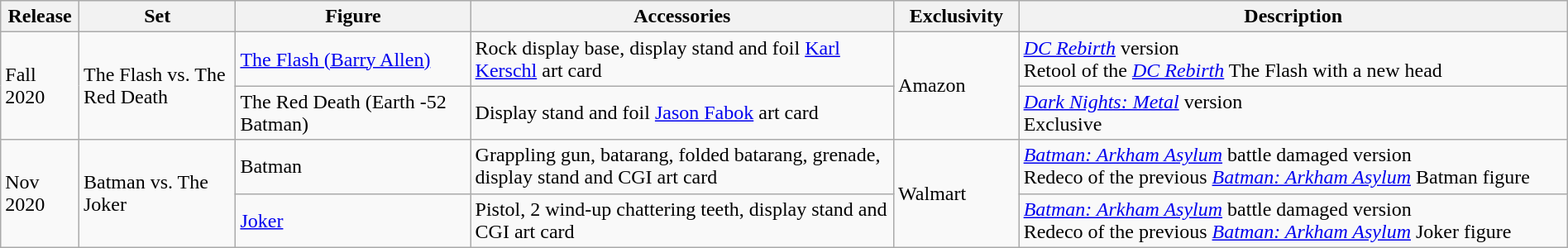<table class="wikitable" style="width:100%;">
<tr>
<th width=5%!scope="col">Release</th>
<th width=10%!scope="col"><strong>Set</strong></th>
<th width=15%!scope="col"><strong>Figure</strong></th>
<th width=27%!scope="col">Accessories</th>
<th width=8%!scope="col">Exclusivity</th>
<th width=45%!scope="col"><strong>Description</strong></th>
</tr>
<tr>
<td rowspan=2>Fall 2020</td>
<td rowspan=2>The Flash vs. The Red Death</td>
<td><a href='#'>The Flash (Barry Allen)</a></td>
<td>Rock display base, display stand and foil <a href='#'>Karl Kerschl</a> art card</td>
<td rowspan=2>Amazon</td>
<td><em><a href='#'>DC Rebirth</a></em> version<br>Retool of the <em><a href='#'>DC Rebirth</a></em> The Flash with a new head</td>
</tr>
<tr>
<td>The Red Death (Earth -52 Batman)</td>
<td>Display stand and foil <a href='#'>Jason Fabok</a> art card</td>
<td><em><a href='#'>Dark Nights: Metal</a></em> version<br>Exclusive</td>
</tr>
<tr>
<td rowspan=2>Nov 2020</td>
<td rowspan=2>Batman vs. The Joker</td>
<td>Batman</td>
<td>Grappling gun, batarang, folded batarang, grenade, display stand and CGI art card</td>
<td rowspan=2>Walmart</td>
<td><em><a href='#'>Batman: Arkham Asylum</a></em> battle damaged version<br>Redeco of the previous <em><a href='#'>Batman: Arkham Asylum</a></em> Batman figure</td>
</tr>
<tr>
<td><a href='#'>Joker</a></td>
<td>Pistol, 2 wind-up chattering teeth, display stand and CGI art card</td>
<td><em><a href='#'>Batman: Arkham Asylum</a></em> battle damaged version<br>Redeco of the previous <em><a href='#'>Batman: Arkham Asylum</a></em> Joker figure</td>
</tr>
</table>
